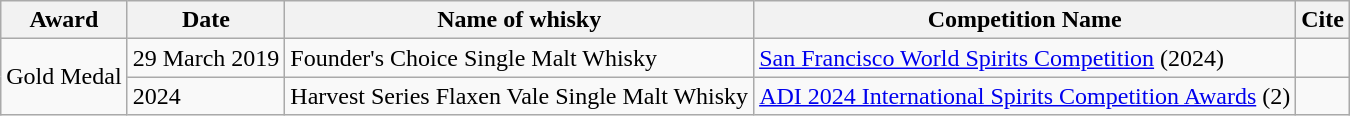<table class="wikitable">
<tr>
<th>Award</th>
<th>Date</th>
<th>Name of whisky</th>
<th>Competition Name</th>
<th>Cite</th>
</tr>
<tr>
<td rowspan="2">Gold Medal</td>
<td>29 March 2019</td>
<td>Founder's Choice Single Malt Whisky</td>
<td><a href='#'>San Francisco World Spirits Competition</a> (2024)</td>
<td></td>
</tr>
<tr>
<td>2024</td>
<td>Harvest Series Flaxen Vale Single Malt Whisky</td>
<td><a href='#'>ADI 2024 International Spirits Competition Awards</a> (2)</td>
<td></td>
</tr>
</table>
